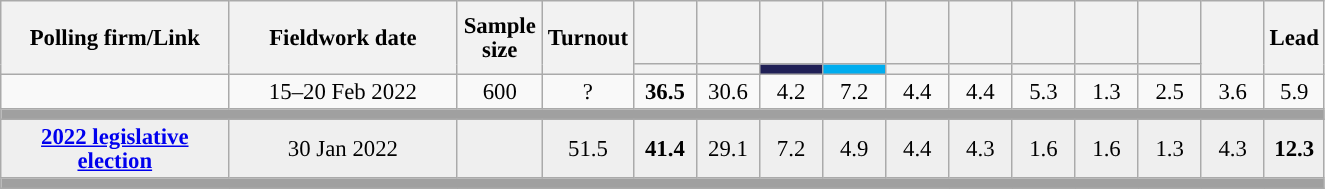<table class="wikitable sortable mw-datatable" style="text-align:center;font-size:95%;line-height:16px;">
<tr style="height:42px;">
<th style="width:145px;" rowspan="2">Polling firm/Link</th>
<th style="width:145px;" rowspan="2">Fieldwork date</th>
<th class="unsortable" style="width:50px;" rowspan="2">Sample size</th>
<th class="unsortable" style="width:45px;" rowspan="2">Turnout</th>
<th class="sortable" style="width:35px;"></th>
<th class="sortable" style="width:35px;"></th>
<th class="sortable" style="width:35px;"></th>
<th class="sortable" style="width:35px;"></th>
<th class="sortable" style="width:35px;"></th>
<th class="sortable" style="width:35px;"></th>
<th class="sortable" style="width:35px;"></th>
<th class="sortable" style="width:35px;"></th>
<th class="sortable" style="width:35px;"></th>
<th class="unsortable" style="width:35px;" rowspan="2"></th>
<th class="unsortable" style="width:30px;" rowspan="2">Lead</th>
</tr>
<tr>
<th class="sortable" style="color:inherit;background:"></th>
<th class="sortable" style="color:inherit;background:"></th>
<th class="sortable" style="color:inherit;background:#202056;"></th>
<th class="sortable" style="color:inherit;background:#00ADEF;"></th>
<th class="sortable" style="color:inherit;background:"></th>
<th class="sortable" style="color:inherit;background:"></th>
<th class="sortable" style="color:inherit;background:"></th>
<th class="sortable" style="color:inherit;background:"></th>
<th class="sortable" style="color:inherit;background:"></th>
</tr>
<tr>
<td></td>
<td>15–20 Feb 2022</td>
<td>600</td>
<td>?</td>
<td><strong>36.5</strong></td>
<td>30.6</td>
<td>4.2</td>
<td>7.2</td>
<td>4.4</td>
<td>4.4</td>
<td>5.3</td>
<td>1.3</td>
<td>2.5</td>
<td>3.6</td>
<td style="background:">5.9</td>
</tr>
<tr>
<td colspan="15" style="background:#A0A0A0"></td>
</tr>
<tr style="background:#EFEFEF">
<td><strong><a href='#'>2022 legislative election</a></strong></td>
<td>30 Jan 2022</td>
<td></td>
<td>51.5</td>
<td><strong>41.4</strong><br></td>
<td>29.1<br></td>
<td>7.2<br></td>
<td>4.9<br></td>
<td>4.4<br></td>
<td>4.3<br></td>
<td>1.6<br></td>
<td>1.6<br></td>
<td>1.3<br></td>
<td>4.3<br></td>
<td style="background:"><strong>12.3</strong></td>
</tr>
<tr>
<td colspan="15" style="background:#A0A0A0"></td>
</tr>
</table>
